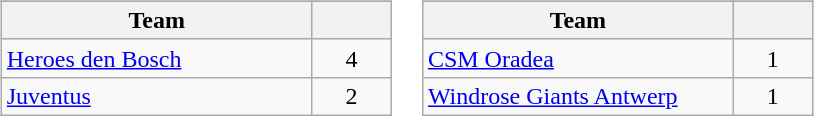<table>
<tr valign="top">
<td><br><table class="wikitable">
<tr>
</tr>
<tr>
<th width="200">Team</th>
<th width="45"></th>
</tr>
<tr>
<td> <a href='#'>Heroes den Bosch</a></td>
<td align="center">4</td>
</tr>
<tr>
<td> <a href='#'>Juventus</a></td>
<td align="center">2</td>
</tr>
</table>
</td>
<td><br><table class="wikitable">
<tr>
</tr>
<tr>
<th width="200">Team</th>
<th width="45"></th>
</tr>
<tr>
<td> <a href='#'>CSM Oradea</a></td>
<td align="center">1</td>
</tr>
<tr>
<td> <a href='#'>Windrose Giants Antwerp</a></td>
<td align="center">1</td>
</tr>
</table>
</td>
</tr>
</table>
